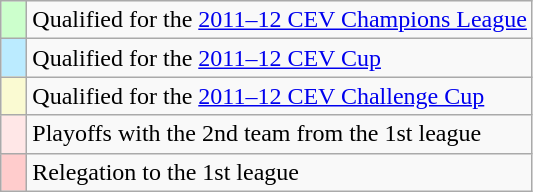<table class="wikitable" style="text-align: left;">
<tr>
<td width=10px bgcolor=#CCFFCC></td>
<td>Qualified for the <a href='#'>2011–12 CEV Champions League</a></td>
</tr>
<tr>
<td width=10px bgcolor=#BBEBFF></td>
<td>Qualified for the <a href='#'>2011–12 CEV Cup</a></td>
</tr>
<tr>
<td width=10px bgcolor=#FAFAD2></td>
<td>Qualified for the <a href='#'>2011–12 CEV Challenge Cup</a></td>
</tr>
<tr>
<td width=10px bgcolor=#FFE7E7></td>
<td>Playoffs with the 2nd team from the 1st league</td>
</tr>
<tr>
<td width=10px bgcolor=#FFCCCC></td>
<td>Relegation to the 1st league</td>
</tr>
</table>
